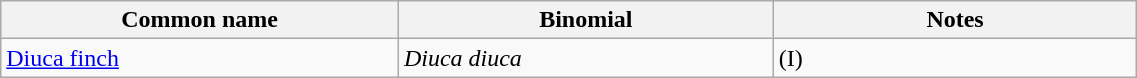<table width=60% class="wikitable">
<tr>
<th width=35%>Common name</th>
<th width=33%>Binomial</th>
<th width=32%>Notes</th>
</tr>
<tr>
<td><a href='#'>Diuca finch</a></td>
<td><em>Diuca diuca</em></td>
<td>(I)</td>
</tr>
</table>
